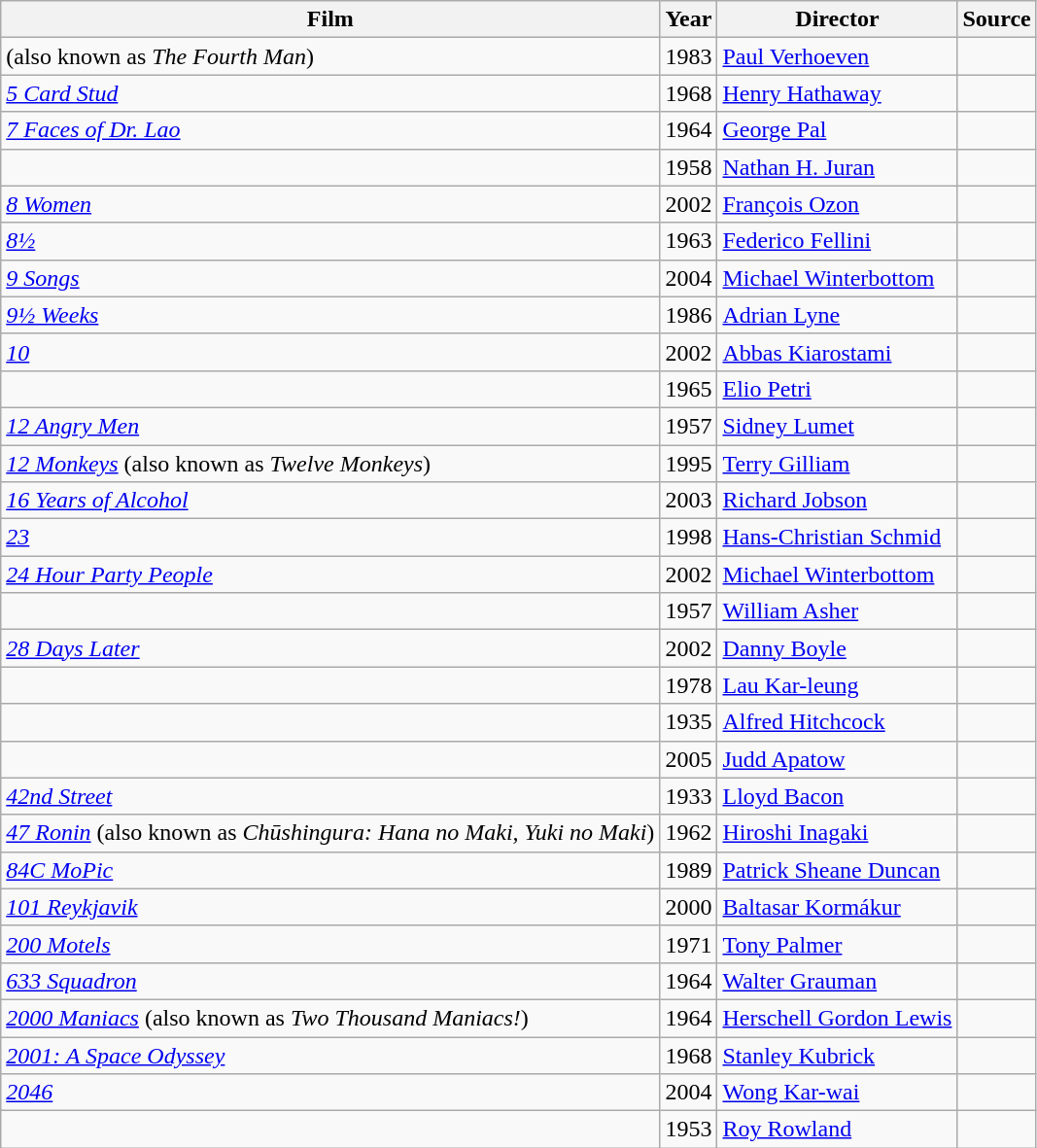<table class="wikitable sortable">
<tr>
<th>Film</th>
<th>Year</th>
<th>Director</th>
<th class="unsortable">Source</th>
</tr>
<tr>
<td><em></em> (also known as <em>The Fourth Man</em>)</td>
<td>1983</td>
<td><a href='#'>Paul Verhoeven</a></td>
<td></td>
</tr>
<tr>
<td><em><a href='#'>5 Card Stud</a></em></td>
<td>1968</td>
<td><a href='#'>Henry Hathaway</a></td>
<td></td>
</tr>
<tr>
<td><em><a href='#'>7 Faces of Dr. Lao</a></em></td>
<td>1964</td>
<td><a href='#'>George Pal</a></td>
<td></td>
</tr>
<tr>
<td><em></em></td>
<td>1958</td>
<td><a href='#'>Nathan H. Juran</a></td>
<td></td>
</tr>
<tr>
<td><em><a href='#'>8 Women</a></em></td>
<td>2002</td>
<td><a href='#'>François Ozon</a></td>
<td></td>
</tr>
<tr>
<td><em><a href='#'>8½</a></em></td>
<td>1963</td>
<td><a href='#'>Federico Fellini</a></td>
<td></td>
</tr>
<tr>
<td><em><a href='#'>9 Songs</a></em></td>
<td>2004</td>
<td><a href='#'>Michael Winterbottom</a></td>
<td></td>
</tr>
<tr>
<td><em><a href='#'>9½ Weeks</a></em></td>
<td>1986</td>
<td><a href='#'>Adrian Lyne</a></td>
<td></td>
</tr>
<tr>
<td><em><a href='#'>10</a></em></td>
<td>2002</td>
<td><a href='#'>Abbas Kiarostami</a></td>
<td></td>
</tr>
<tr>
<td><em></em></td>
<td>1965</td>
<td><a href='#'>Elio Petri</a></td>
<td></td>
</tr>
<tr>
<td><em><a href='#'>12 Angry Men</a></em></td>
<td>1957</td>
<td><a href='#'>Sidney Lumet</a></td>
<td></td>
</tr>
<tr>
<td><em><a href='#'>12 Monkeys</a></em> (also known as <em>Twelve Monkeys</em>)</td>
<td>1995</td>
<td><a href='#'>Terry Gilliam</a></td>
<td></td>
</tr>
<tr>
<td><em><a href='#'>16 Years of Alcohol</a></em></td>
<td>2003</td>
<td><a href='#'>Richard Jobson</a></td>
<td></td>
</tr>
<tr>
<td><em><a href='#'>23</a></em></td>
<td>1998</td>
<td><a href='#'>Hans-Christian Schmid</a></td>
<td></td>
</tr>
<tr>
<td><em><a href='#'>24 Hour Party People</a></em></td>
<td>2002</td>
<td><a href='#'>Michael Winterbottom</a></td>
<td></td>
</tr>
<tr>
<td><em></em></td>
<td>1957</td>
<td><a href='#'>William Asher</a></td>
<td></td>
</tr>
<tr>
<td><em><a href='#'>28 Days Later</a></em></td>
<td>2002</td>
<td><a href='#'>Danny Boyle</a></td>
<td></td>
</tr>
<tr>
<td><em></em></td>
<td>1978</td>
<td><a href='#'>Lau Kar-leung</a></td>
<td></td>
</tr>
<tr>
<td><em></em></td>
<td>1935</td>
<td><a href='#'>Alfred Hitchcock</a></td>
<td></td>
</tr>
<tr>
<td><em></em></td>
<td>2005</td>
<td><a href='#'>Judd Apatow</a></td>
<td></td>
</tr>
<tr>
<td><em><a href='#'>42nd Street</a></em></td>
<td>1933</td>
<td><a href='#'>Lloyd Bacon</a></td>
<td></td>
</tr>
<tr>
<td><em><a href='#'>47 Ronin</a></em> (also known as <em>Chūshingura: Hana no Maki, Yuki no Maki</em>)</td>
<td>1962</td>
<td><a href='#'>Hiroshi Inagaki</a></td>
<td></td>
</tr>
<tr>
<td><em><a href='#'>84C MoPic</a></em></td>
<td>1989</td>
<td><a href='#'>Patrick Sheane Duncan</a></td>
<td></td>
</tr>
<tr>
<td><em><a href='#'>101 Reykjavik</a></em></td>
<td>2000</td>
<td><a href='#'>Baltasar Kormákur</a></td>
<td></td>
</tr>
<tr>
<td><em><a href='#'>200 Motels</a></em></td>
<td>1971</td>
<td><a href='#'>Tony Palmer</a></td>
<td></td>
</tr>
<tr>
<td><em><a href='#'>633 Squadron</a></em></td>
<td>1964</td>
<td><a href='#'>Walter Grauman</a></td>
<td></td>
</tr>
<tr>
<td><em><a href='#'>2000 Maniacs</a></em> (also known as <em>Two Thousand Maniacs!</em>)</td>
<td>1964</td>
<td><a href='#'>Herschell Gordon Lewis</a></td>
<td></td>
</tr>
<tr>
<td><em><a href='#'>2001: A Space Odyssey</a></em></td>
<td>1968</td>
<td><a href='#'>Stanley Kubrick</a></td>
<td></td>
</tr>
<tr>
<td><em><a href='#'>2046</a></em></td>
<td>2004</td>
<td><a href='#'>Wong Kar-wai</a></td>
<td></td>
</tr>
<tr>
<td><em></em></td>
<td>1953</td>
<td><a href='#'>Roy Rowland</a></td>
<td></td>
</tr>
</table>
